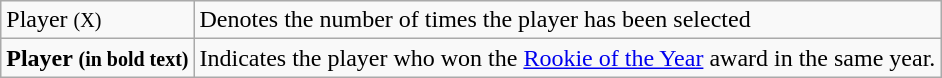<table class="wikitable">
<tr>
<td>Player <small>(X)</small></td>
<td>Denotes the number of times the player has been selected</td>
</tr>
<tr>
<td><strong>Player <small>(in bold text)</small></strong></td>
<td>Indicates the player who won the <a href='#'>Rookie of the Year</a> award in the same year.</td>
</tr>
</table>
